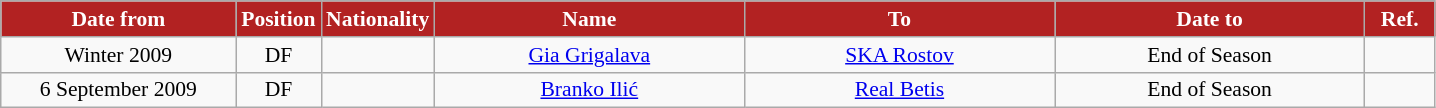<table class="wikitable" style="text-align:center; font-size:90%; ">
<tr>
<th style="background:#B22222; color:white; width:150px;">Date from</th>
<th style="background:#B22222; color:white; width:50px;">Position</th>
<th style="background:#B22222; color:white; width:50px;">Nationality</th>
<th style="background:#B22222; color:white; width:200px;">Name</th>
<th style="background:#B22222; color:white; width:200px;">To</th>
<th style="background:#B22222; color:white; width:200px;">Date to</th>
<th style="background:#B22222; color:white; width:40px;">Ref.</th>
</tr>
<tr>
<td>Winter 2009</td>
<td>DF</td>
<td></td>
<td><a href='#'>Gia Grigalava</a></td>
<td><a href='#'>SKA Rostov</a></td>
<td>End of Season</td>
<td></td>
</tr>
<tr>
<td>6 September 2009</td>
<td>DF</td>
<td></td>
<td><a href='#'>Branko Ilić</a></td>
<td><a href='#'>Real Betis</a></td>
<td>End of Season</td>
<td></td>
</tr>
</table>
